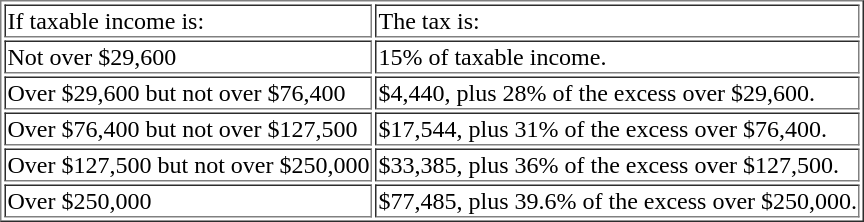<table border=1>
<tr>
<td>If taxable income is:</td>
<td>The tax is:</td>
</tr>
<tr>
<td>Not over $29,600</td>
<td>15% of taxable income.</td>
</tr>
<tr>
<td>Over $29,600 but not over $76,400</td>
<td>$4,440, plus 28% of the excess over $29,600.</td>
</tr>
<tr>
<td>Over $76,400 but not over $127,500</td>
<td>$17,544, plus 31% of the excess over $76,400.</td>
</tr>
<tr>
<td>Over $127,500 but not over $250,000</td>
<td>$33,385, plus 36% of the excess over $127,500.</td>
</tr>
<tr>
<td>Over $250,000</td>
<td>$77,485, plus 39.6% of the excess over $250,000.</td>
</tr>
</table>
